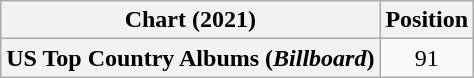<table class="wikitable plainrowheaders" style="text-align:center">
<tr>
<th scope="col">Chart (2021)</th>
<th scope="col">Position</th>
</tr>
<tr>
<th scope="row">US Top Country Albums (<em>Billboard</em>)</th>
<td>91</td>
</tr>
</table>
